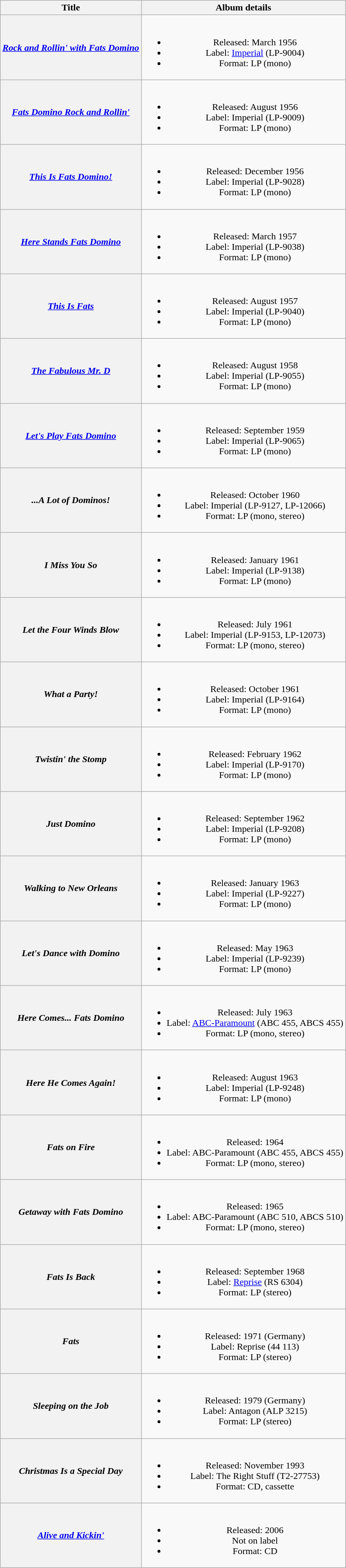<table class="wikitable plainrowheaders" style="text-align:center;">
<tr>
<th>Title</th>
<th>Album details</th>
</tr>
<tr>
<th scope="row"><em><a href='#'>Rock and Rollin' with Fats Domino</a></em></th>
<td><br><ul><li>Released: March 1956</li><li>Label: <a href='#'>Imperial</a> (LP-9004)</li><li>Format: LP (mono)</li></ul></td>
</tr>
<tr>
<th scope="row"><em><a href='#'>Fats Domino Rock and Rollin'</a></em></th>
<td><br><ul><li>Released: August 1956</li><li>Label: Imperial (LP-9009)</li><li>Format: LP (mono)</li></ul></td>
</tr>
<tr>
<th scope="row"><em><a href='#'>This Is Fats Domino!</a></em></th>
<td><br><ul><li>Released: December 1956</li><li>Label: Imperial (LP-9028)</li><li>Format: LP (mono)</li></ul></td>
</tr>
<tr>
<th scope="row"><em><a href='#'>Here Stands Fats Domino</a></em></th>
<td><br><ul><li>Released: March 1957</li><li>Label: Imperial (LP-9038)</li><li>Format: LP (mono)</li></ul></td>
</tr>
<tr>
<th scope="row"><em><a href='#'>This Is Fats</a></em></th>
<td><br><ul><li>Released: August 1957</li><li>Label: Imperial (LP-9040)</li><li>Format: LP (mono)</li></ul></td>
</tr>
<tr>
<th scope="row"><em><a href='#'>The Fabulous Mr. D</a></em></th>
<td><br><ul><li>Released: August 1958</li><li>Label: Imperial (LP-9055)</li><li>Format: LP (mono)</li></ul></td>
</tr>
<tr>
<th scope="row"><em><a href='#'>Let's Play Fats Domino</a></em></th>
<td><br><ul><li>Released: September 1959</li><li>Label: Imperial (LP-9065)</li><li>Format: LP (mono)</li></ul></td>
</tr>
<tr>
<th scope="row"><em>...A Lot of Dominos!</em></th>
<td><br><ul><li>Released: October 1960</li><li>Label: Imperial (LP-9127, LP-12066)</li><li>Format: LP (mono, stereo)</li></ul></td>
</tr>
<tr>
<th scope="row"><em>I Miss You So</em></th>
<td><br><ul><li>Released: January 1961</li><li>Label: Imperial (LP-9138)</li><li>Format: LP (mono)</li></ul></td>
</tr>
<tr>
<th scope="row"><em>Let the Four Winds Blow</em></th>
<td><br><ul><li>Released: July 1961</li><li>Label: Imperial (LP-9153, LP-12073)</li><li>Format: LP (mono, stereo)</li></ul></td>
</tr>
<tr>
<th scope="row"><em>What a Party!</em></th>
<td><br><ul><li>Released: October 1961</li><li>Label: Imperial (LP-9164)</li><li>Format: LP (mono)</li></ul></td>
</tr>
<tr>
<th scope="row"><em>Twistin' the Stomp</em></th>
<td><br><ul><li>Released: February 1962</li><li>Label: Imperial (LP-9170)</li><li>Format: LP (mono)</li></ul></td>
</tr>
<tr>
<th scope="row"><em>Just Domino</em></th>
<td><br><ul><li>Released: September 1962</li><li>Label: Imperial (LP-9208)</li><li>Format: LP (mono)</li></ul></td>
</tr>
<tr>
<th scope="row"><em>Walking to New Orleans</em></th>
<td><br><ul><li>Released: January 1963</li><li>Label: Imperial (LP-9227)</li><li>Format: LP (mono)</li></ul></td>
</tr>
<tr>
<th scope="row"><em>Let's Dance with Domino</em></th>
<td><br><ul><li>Released: May 1963</li><li>Label: Imperial (LP-9239)</li><li>Format: LP (mono)</li></ul></td>
</tr>
<tr>
<th scope="row"><em>Here Comes... Fats Domino</em></th>
<td><br><ul><li>Released: July 1963</li><li>Label: <a href='#'>ABC-Paramount</a> (ABC 455,  ABCS 455)</li><li>Format: LP (mono, stereo)</li></ul></td>
</tr>
<tr>
<th scope="row"><em>Here He Comes Again!</em></th>
<td><br><ul><li>Released: August 1963</li><li>Label: Imperial (LP-9248)</li><li>Format: LP (mono)</li></ul></td>
</tr>
<tr>
<th scope="row"><em>Fats on Fire</em></th>
<td><br><ul><li>Released: 1964</li><li>Label: ABC-Paramount (ABC 455, ABCS 455)</li><li>Format: LP (mono, stereo)</li></ul></td>
</tr>
<tr>
<th scope="row"><em>Getaway with Fats Domino</em></th>
<td><br><ul><li>Released: 1965</li><li>Label: ABC-Paramount (ABC 510, ABCS 510)</li><li>Format: LP (mono, stereo)</li></ul></td>
</tr>
<tr>
<th scope="row"><em>Fats Is Back</em></th>
<td><br><ul><li>Released: September 1968</li><li>Label: <a href='#'>Reprise</a> (RS 6304)</li><li>Format: LP (stereo)</li></ul></td>
</tr>
<tr>
<th scope="row"><em>Fats</em></th>
<td><br><ul><li>Released: 1971 (Germany)</li><li>Label: Reprise (44 113)</li><li>Format: LP (stereo)</li></ul></td>
</tr>
<tr>
<th scope="row"><em>Sleeping on the Job</em></th>
<td><br><ul><li>Released: 1979 (Germany)</li><li>Label: Antagon (ALP 3215)</li><li>Format: LP (stereo)</li></ul></td>
</tr>
<tr>
<th scope="row"><em>Christmas Is a Special Day</em></th>
<td><br><ul><li>Released: November 1993</li><li>Label: The Right Stuff (T2-27753)</li><li>Format: CD, cassette</li></ul></td>
</tr>
<tr>
<th scope="row"><em><a href='#'>Alive and Kickin'</a></em></th>
<td><br><ul><li>Released: 2006</li><li>Not on label</li><li>Format: CD</li></ul></td>
</tr>
</table>
